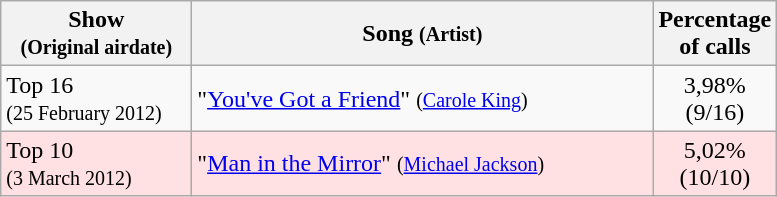<table class="wikitable">
<tr ">
<th style="width:120px;">Show<br><small>(Original airdate)</small></th>
<th style="width:300px;">Song <small>(Artist)</small></th>
<th style="width:28px;">Percentage of calls</th>
</tr>
<tr>
<td align="left">Top 16<br><small>(25 February 2012)</small></td>
<td align="left">"<a href='#'>You've Got a Friend</a>" <small>(<a href='#'>Carole King</a>)</small></td>
<td style="text-align:center;">3,98% (9/16)</td>
</tr>
<tr bgcolor="#FFE1E4">
<td align="left">Top 10<br><small>(3 March 2012)</small></td>
<td align="left">"<a href='#'>Man in the Mirror</a>" <small>(<a href='#'>Michael Jackson</a>)</small></td>
<td style="text-align:center;">5,02% (10/10)</td>
</tr>
</table>
